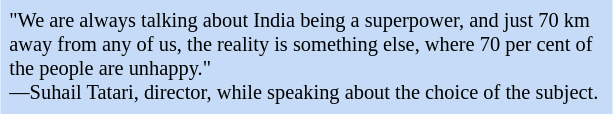<table class="toccolours" style="float: right; margin-left: 1em; margin-right: 2em; font-size: 85%; background:#c6dbf7; color:black; width:30em; max-width: 40%;" cellspacing="5">
<tr>
<td style="text-align: left;">"We are always talking about India being a superpower, and just 70 km away from any of us, the reality is something else, where 70 per cent of the people are unhappy."<br>—Suhail Tatari, director, while speaking about the choice of the subject.</td>
</tr>
</table>
